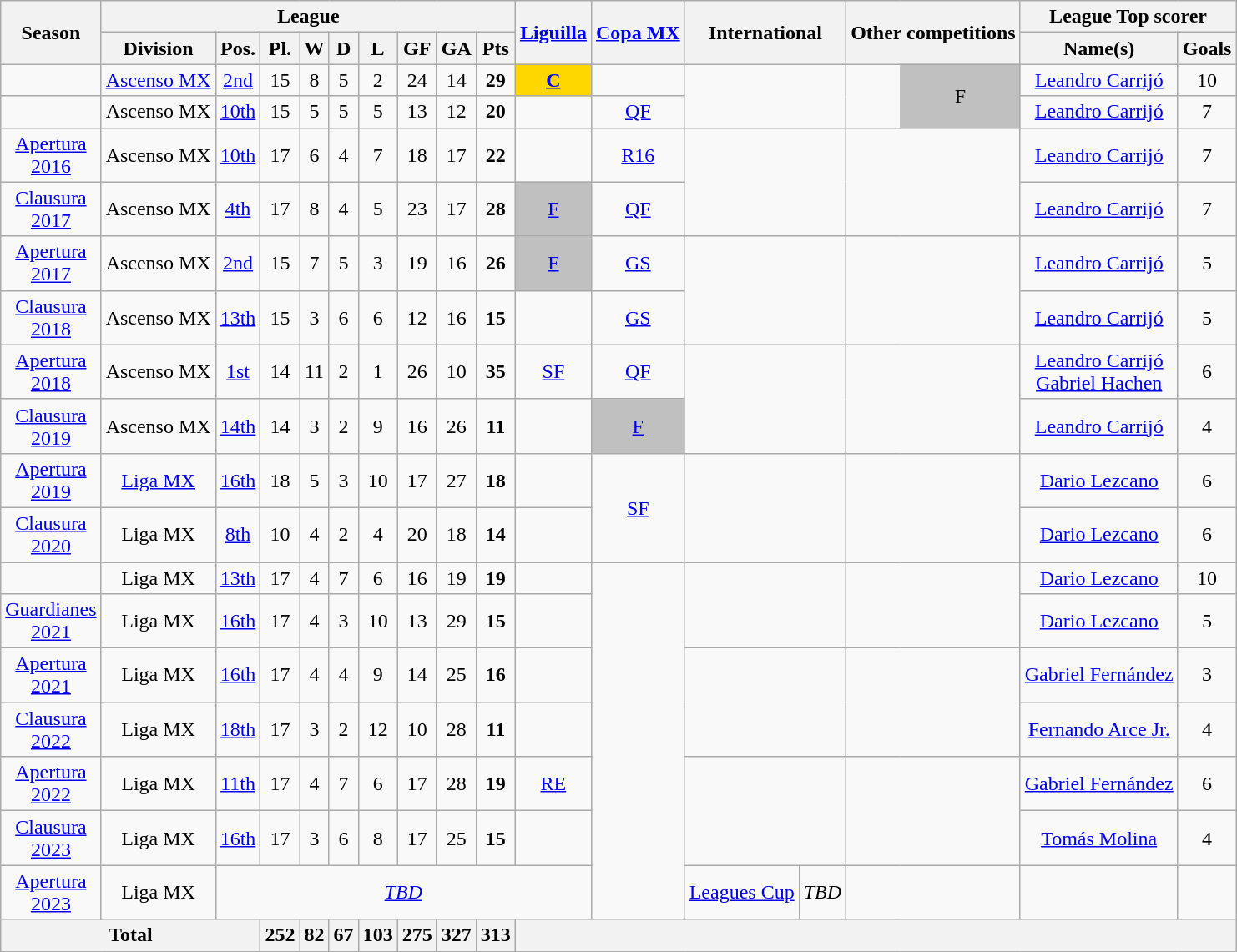<table class="wikitable" style="text-align:center">
<tr>
<th rowspan="2" width=60px>Season</th>
<th colspan="9">League</th>
<th rowspan="2"><a href='#'>Liguilla</a></th>
<th rowspan="2"><a href='#'>Copa MX</a></th>
<th rowspan="2" colspan="2">International</th>
<th rowspan="2" colspan="2">Other competitions</th>
<th colspan="2">League Top scorer</th>
</tr>
<tr>
<th>Division</th>
<th>Pos.</th>
<th>Pl.</th>
<th>W</th>
<th>D</th>
<th>L</th>
<th>GF</th>
<th>GA</th>
<th>Pts</th>
<th>Name(s)</th>
<th>Goals</th>
</tr>
<tr>
<td></td>
<td><a href='#'>Ascenso MX</a></td>
<td><a href='#'>2nd</a></td>
<td>15</td>
<td>8</td>
<td>5</td>
<td>2</td>
<td>24</td>
<td>14</td>
<td><strong>29</strong></td>
<td bgcolor="gold"><strong><a href='#'>C</a></strong></td>
<td></td>
<td colspan="2" rowspan="2"></td>
<td rowspan="2"></td>
<td rowspan="2" bgcolor="silver">F</td>
<td> <a href='#'>Leandro Carrijó</a></td>
<td>10</td>
</tr>
<tr>
<td></td>
<td>Ascenso MX</td>
<td><a href='#'>10th</a></td>
<td>15</td>
<td>5</td>
<td>5</td>
<td>5</td>
<td>13</td>
<td>12</td>
<td><strong>20</strong></td>
<td></td>
<td><a href='#'>QF</a></td>
<td> <a href='#'>Leandro Carrijó</a></td>
<td>7</td>
</tr>
<tr>
<td><a href='#'>Apertura 2016</a></td>
<td>Ascenso MX</td>
<td><a href='#'>10th</a></td>
<td>17</td>
<td>6</td>
<td>4</td>
<td>7</td>
<td>18</td>
<td>17</td>
<td><strong>22</strong></td>
<td></td>
<td><a href='#'>R16</a></td>
<td colspan="2" rowspan="2"></td>
<td colspan="2" rowspan="2"></td>
<td> <a href='#'>Leandro Carrijó</a></td>
<td>7</td>
</tr>
<tr>
<td><a href='#'>Clausura 2017</a></td>
<td>Ascenso MX</td>
<td><a href='#'>4th</a></td>
<td>17</td>
<td>8</td>
<td>4</td>
<td>5</td>
<td>23</td>
<td>17</td>
<td><strong>28</strong></td>
<td bgcolor="silver"><a href='#'>F</a></td>
<td><a href='#'>QF</a></td>
<td> <a href='#'>Leandro Carrijó</a></td>
<td>7</td>
</tr>
<tr>
<td><a href='#'>Apertura 2017</a></td>
<td>Ascenso MX</td>
<td><a href='#'>2nd</a></td>
<td>15</td>
<td>7</td>
<td>5</td>
<td>3</td>
<td>19</td>
<td>16</td>
<td><strong>26</strong></td>
<td bgcolor="silver"><a href='#'>F</a></td>
<td><a href='#'>GS</a></td>
<td colspan="2" rowspan="2"></td>
<td colspan="2" rowspan="2"></td>
<td> <a href='#'>Leandro Carrijó</a></td>
<td>5</td>
</tr>
<tr>
<td><a href='#'>Clausura 2018</a></td>
<td>Ascenso MX</td>
<td><a href='#'>13th</a></td>
<td>15</td>
<td>3</td>
<td>6</td>
<td>6</td>
<td>12</td>
<td>16</td>
<td><strong>15</strong></td>
<td></td>
<td><a href='#'>GS</a></td>
<td> <a href='#'>Leandro Carrijó</a></td>
<td>5</td>
</tr>
<tr>
<td><a href='#'>Apertura 2018</a></td>
<td>Ascenso MX</td>
<td><a href='#'>1st</a></td>
<td>14</td>
<td>11</td>
<td>2</td>
<td>1</td>
<td>26</td>
<td>10</td>
<td><strong>35</strong></td>
<td><a href='#'>SF</a></td>
<td><a href='#'>QF</a></td>
<td colspan="2" rowspan="2"></td>
<td colspan="2" rowspan="2"></td>
<td> <a href='#'>Leandro Carrijó</a><br> <a href='#'>Gabriel Hachen</a></td>
<td>6</td>
</tr>
<tr>
<td><a href='#'>Clausura 2019</a></td>
<td>Ascenso MX</td>
<td><a href='#'>14th</a></td>
<td>14</td>
<td>3</td>
<td>2</td>
<td>9</td>
<td>16</td>
<td>26</td>
<td><strong>11</strong></td>
<td></td>
<td bgcolor="silver"><a href='#'>F</a></td>
<td> <a href='#'>Leandro Carrijó</a></td>
<td>4</td>
</tr>
<tr>
<td><a href='#'>Apertura 2019</a></td>
<td><a href='#'>Liga MX</a></td>
<td><a href='#'>16th</a></td>
<td>18</td>
<td>5</td>
<td>3</td>
<td>10</td>
<td>17</td>
<td>27</td>
<td><strong>18</strong></td>
<td></td>
<td rowspan="2"><a href='#'>SF</a></td>
<td colspan="2" rowspan="2"></td>
<td colspan="2" rowspan="2"></td>
<td> <a href='#'>Dario Lezcano</a></td>
<td>6</td>
</tr>
<tr>
<td><a href='#'>Clausura 2020</a></td>
<td>Liga MX</td>
<td><a href='#'>8th</a></td>
<td>10</td>
<td>4</td>
<td>2</td>
<td>4</td>
<td>20</td>
<td>18</td>
<td><strong>14</strong></td>
<td></td>
<td> <a href='#'>Dario Lezcano</a></td>
<td>6</td>
</tr>
<tr>
<td></td>
<td>Liga MX</td>
<td><a href='#'>13th</a></td>
<td>17</td>
<td>4</td>
<td>7</td>
<td>6</td>
<td>16</td>
<td>19</td>
<td><strong>19</strong></td>
<td></td>
<td rowspan="7"></td>
<td colspan="2" rowspan="2"></td>
<td colspan="2" rowspan="2"></td>
<td> <a href='#'>Dario Lezcano</a></td>
<td>10</td>
</tr>
<tr>
<td><a href='#'>Guardianes 2021</a></td>
<td>Liga MX</td>
<td><a href='#'>16th</a></td>
<td>17</td>
<td>4</td>
<td>3</td>
<td>10</td>
<td>13</td>
<td>29</td>
<td><strong>15</strong></td>
<td></td>
<td> <a href='#'>Dario Lezcano</a></td>
<td>5</td>
</tr>
<tr>
<td><a href='#'>Apertura 2021</a></td>
<td>Liga MX</td>
<td><a href='#'>16th</a></td>
<td>17</td>
<td>4</td>
<td>4</td>
<td>9</td>
<td>14</td>
<td>25</td>
<td><strong>16</strong></td>
<td></td>
<td colspan="2" rowspan="2"></td>
<td colspan="2" rowspan="2"></td>
<td> <a href='#'>Gabriel Fernández</a></td>
<td>3</td>
</tr>
<tr>
<td><a href='#'>Clausura 2022</a></td>
<td>Liga MX</td>
<td><a href='#'>18th</a></td>
<td>17</td>
<td>3</td>
<td>2</td>
<td>12</td>
<td>10</td>
<td>28</td>
<td><strong>11</strong></td>
<td></td>
<td> <a href='#'>Fernando Arce Jr.</a></td>
<td>4</td>
</tr>
<tr>
<td><a href='#'>Apertura 2022</a></td>
<td>Liga MX</td>
<td><a href='#'>11th</a></td>
<td>17</td>
<td>4</td>
<td>7</td>
<td>6</td>
<td>17</td>
<td>28</td>
<td><strong>19</strong></td>
<td><a href='#'>RE</a></td>
<td colspan="2" rowspan="2"></td>
<td colspan="2" rowspan="2"></td>
<td> <a href='#'>Gabriel Fernández</a></td>
<td>6</td>
</tr>
<tr>
<td><a href='#'>Clausura 2023</a></td>
<td>Liga MX</td>
<td><a href='#'>16th</a></td>
<td>17</td>
<td>3</td>
<td>6</td>
<td>8</td>
<td>17</td>
<td>25</td>
<td><strong>15</strong></td>
<td></td>
<td> <a href='#'>Tomás Molina</a></td>
<td>4</td>
</tr>
<tr>
<td><a href='#'>Apertura 2023</a></td>
<td>Liga MX</td>
<td colspan="9"><em><a href='#'>TBD</a></em></td>
<td><a href='#'>Leagues Cup</a></td>
<td><em>TBD</em></td>
<td colspan="2"></td>
<td></td>
<td></td>
</tr>
<tr>
<th colspan="3"><strong>Total</strong></th>
<th>252</th>
<th>82</th>
<th>67</th>
<th>103</th>
<th>275</th>
<th>327</th>
<th>313</th>
<th colspan="8"></th>
</tr>
</table>
